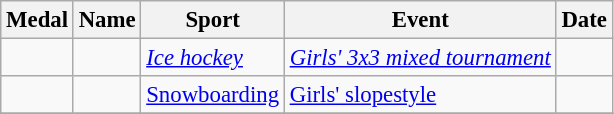<table class="wikitable sortable" style="font-size: 95%">
<tr>
<th>Medal</th>
<th>Name</th>
<th>Sport</th>
<th>Event</th>
<th>Date</th>
</tr>
<tr>
<td><em></em></td>
<td><em></em></td>
<td><em><a href='#'>Ice hockey</a></em></td>
<td><em><a href='#'>Girls' 3x3 mixed tournament</a></em></td>
<td><em></em></td>
</tr>
<tr>
<td></td>
<td></td>
<td><a href='#'>Snowboarding</a></td>
<td><a href='#'>Girls' slopestyle</a></td>
<td></td>
</tr>
<tr>
</tr>
</table>
